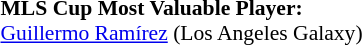<table width=100% style="font-size: 90%">
<tr>
<td><br><strong>MLS Cup Most Valuable Player:</strong>
<br>
 <a href='#'>Guillermo Ramírez</a> (Los Angeles Galaxy)</td>
</tr>
</table>
